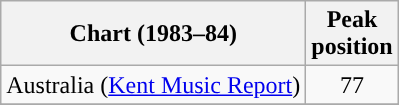<table class="wikitable sortable">
<tr>
<th scope="col">Chart (1983–84)</th>
<th>Peak<br>position</th>
</tr>
<tr>
<td>Australia (<a href='#'>Kent Music Report</a>)</td>
<td style="text-align:center;">77</td>
</tr>
<tr>
</tr>
<tr>
</tr>
<tr>
</tr>
<tr>
</tr>
</table>
